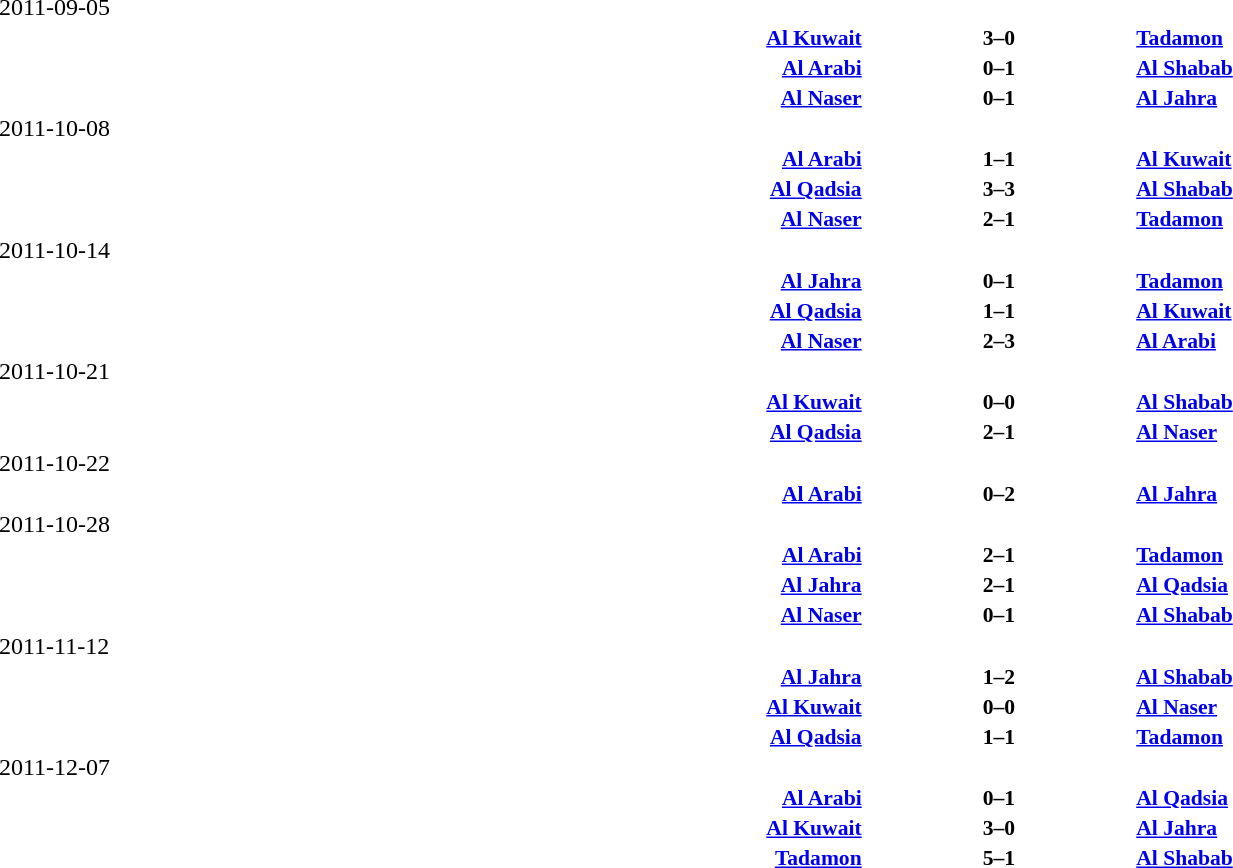<table width=100% cellspacing=1>
<tr>
<th></th>
<th></th>
<th></th>
</tr>
<tr>
<td>2011-09-05</td>
</tr>
<tr style=font-size:90%>
<td align=right><strong><a href='#'>Al Kuwait</a></strong></td>
<td align=center><strong>3–0</strong></td>
<td><strong><a href='#'>Tadamon</a></strong></td>
</tr>
<tr style=font-size:90%>
<td align=right><strong><a href='#'>Al Arabi</a></strong></td>
<td align=center><strong>0–1</strong></td>
<td><strong><a href='#'>Al Shabab</a></strong></td>
</tr>
<tr style=font-size:90%>
<td align=right><strong><a href='#'>Al Naser</a></strong></td>
<td align=center><strong>0–1</strong></td>
<td><strong><a href='#'>Al Jahra</a></strong></td>
</tr>
<tr>
<td>2011-10-08</td>
</tr>
<tr style=font-size:90%>
<td align=right><strong><a href='#'>Al Arabi</a></strong></td>
<td align=center><strong>1–1</strong></td>
<td><strong><a href='#'>Al Kuwait</a></strong></td>
</tr>
<tr style=font-size:90%>
<td align=right><strong><a href='#'>Al Qadsia</a></strong></td>
<td align=center><strong>3–3</strong></td>
<td><strong><a href='#'>Al Shabab</a></strong></td>
</tr>
<tr style=font-size:90%>
<td align=right><strong><a href='#'>Al Naser</a></strong></td>
<td align=center><strong>2–1</strong></td>
<td><strong><a href='#'>Tadamon</a></strong></td>
</tr>
<tr>
<td>2011-10-14</td>
</tr>
<tr style=font-size:90%>
<td align=right><strong><a href='#'>Al Jahra</a></strong></td>
<td align=center><strong>0–1</strong></td>
<td><strong><a href='#'>Tadamon</a></strong></td>
</tr>
<tr style=font-size:90%>
<td align=right><strong><a href='#'>Al Qadsia</a></strong></td>
<td align=center><strong>1–1</strong></td>
<td><strong><a href='#'>Al Kuwait</a></strong></td>
</tr>
<tr style=font-size:90%>
<td align=right><strong><a href='#'>Al Naser</a></strong></td>
<td align=center><strong>2–3</strong></td>
<td><strong><a href='#'>Al Arabi</a></strong></td>
</tr>
<tr>
<td>2011-10-21</td>
</tr>
<tr style=font-size:90%>
<td align=right><strong><a href='#'>Al Kuwait</a></strong></td>
<td align=center><strong>0–0</strong></td>
<td><strong><a href='#'>Al Shabab</a></strong></td>
</tr>
<tr style=font-size:90%>
<td align=right><strong><a href='#'>Al Qadsia</a></strong></td>
<td align=center><strong>2–1</strong></td>
<td><strong><a href='#'>Al Naser</a></strong></td>
</tr>
<tr>
<td>2011-10-22</td>
</tr>
<tr style=font-size:90%>
<td align=right><strong><a href='#'>Al Arabi</a></strong></td>
<td align=center><strong>0–2</strong></td>
<td><strong><a href='#'>Al Jahra</a></strong></td>
</tr>
<tr>
<td>2011-10-28</td>
</tr>
<tr style=font-size:90%>
<td align=right><strong><a href='#'>Al Arabi</a></strong></td>
<td align=center><strong>2–1</strong></td>
<td><strong><a href='#'>Tadamon</a></strong></td>
</tr>
<tr style=font-size:90%>
<td align=right><strong><a href='#'>Al Jahra</a></strong></td>
<td align=center><strong>2–1</strong></td>
<td><strong><a href='#'>Al Qadsia</a></strong></td>
</tr>
<tr style=font-size:90%>
<td align=right><strong><a href='#'>Al Naser</a></strong></td>
<td align=center><strong>0–1</strong></td>
<td><strong><a href='#'>Al Shabab</a></strong></td>
</tr>
<tr>
<td>2011-11-12</td>
</tr>
<tr style=font-size:90%>
<td align=right><strong><a href='#'>Al Jahra</a></strong></td>
<td align=center><strong>1–2</strong></td>
<td><strong><a href='#'>Al Shabab</a></strong></td>
</tr>
<tr style=font-size:90%>
<td align=right><strong><a href='#'>Al Kuwait</a></strong></td>
<td align=center><strong>0–0</strong></td>
<td><strong><a href='#'>Al Naser</a></strong></td>
</tr>
<tr style=font-size:90%>
<td align=right><strong><a href='#'>Al Qadsia</a></strong></td>
<td align=center><strong>1–1</strong></td>
<td><strong><a href='#'>Tadamon</a></strong></td>
</tr>
<tr>
<td>2011-12-07</td>
</tr>
<tr style=font-size:90%>
<td align=right><strong><a href='#'>Al Arabi</a></strong></td>
<td align=center><strong>0–1</strong></td>
<td><strong><a href='#'>Al Qadsia</a></strong></td>
</tr>
<tr style=font-size:90%>
<td align=right><strong><a href='#'>Al Kuwait</a></strong></td>
<td align=center><strong>3–0</strong></td>
<td><strong><a href='#'>Al Jahra</a></strong></td>
</tr>
<tr style=font-size:90%>
<td align=right><strong><a href='#'>Tadamon</a></strong></td>
<td align=center><strong>5–1</strong></td>
<td><strong><a href='#'>Al Shabab</a></strong></td>
</tr>
</table>
